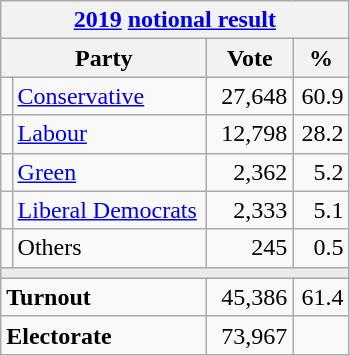<table class="wikitable">
<tr>
<th colspan="4"><a href='#'>2019</a> <a href='#'>notional result</a></th>
</tr>
<tr>
<th bgcolor="#DDDDFF" width="130px" colspan="2">Party</th>
<th bgcolor="#DDDDFF" width="50px">Vote</th>
<th bgcolor="#DDDDFF" width="30px">%</th>
</tr>
<tr>
<td></td>
<td><a href='#'>Conservative</a></td>
<td align=right>27,648</td>
<td align=right>60.9</td>
</tr>
<tr>
<td></td>
<td><a href='#'>Labour</a></td>
<td align=right>12,798</td>
<td align=right>28.2</td>
</tr>
<tr>
<td></td>
<td><a href='#'>Green</a></td>
<td align=right>2,362</td>
<td align=right>5.2</td>
</tr>
<tr>
<td></td>
<td><a href='#'>Liberal Democrats</a></td>
<td align=right>2,333</td>
<td align=right>5.1</td>
</tr>
<tr>
<td></td>
<td>Others</td>
<td align=right>245</td>
<td align=right>0.5</td>
</tr>
<tr>
<td colspan="4" bgcolor="#EAECF0"></td>
</tr>
<tr>
<td colspan="2"><strong>Turnout</strong></td>
<td align=right>45,386</td>
<td align=right>61.4</td>
</tr>
<tr>
<td colspan="2"><strong>Electorate</strong></td>
<td align=right>73,967</td>
</tr>
</table>
